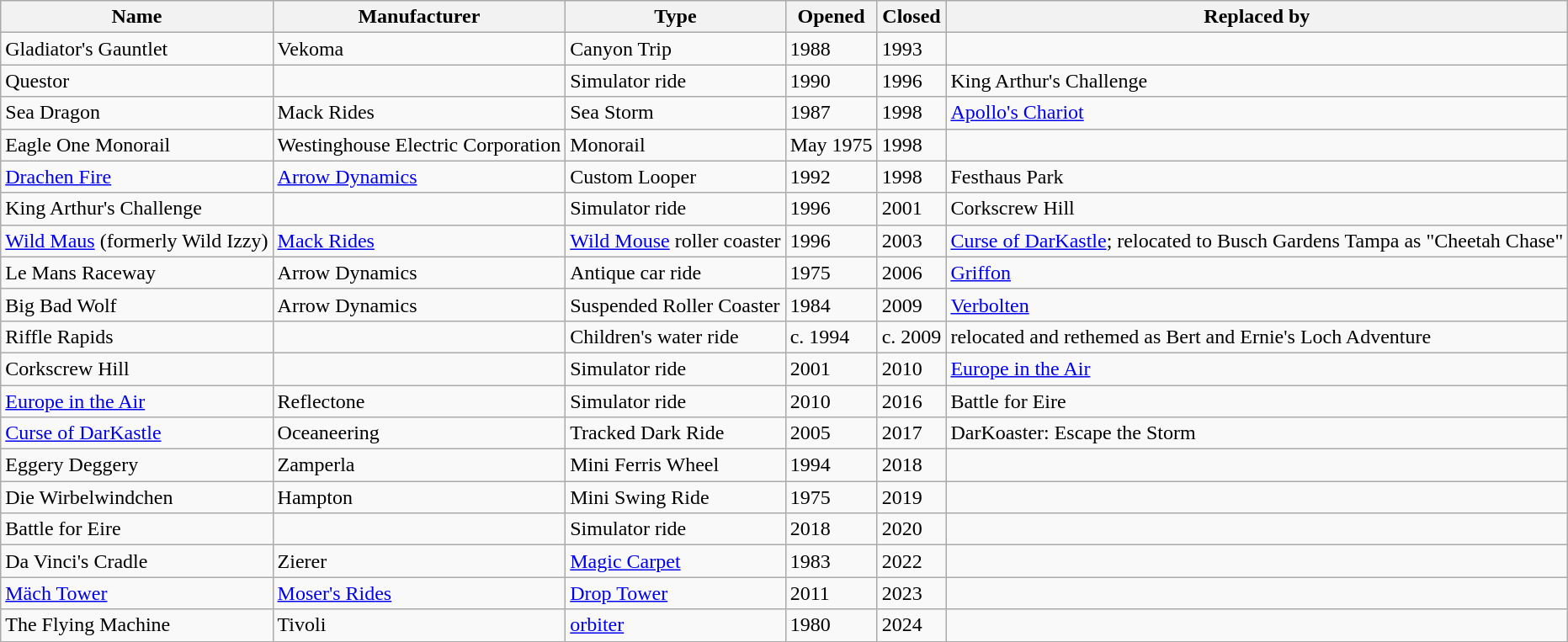<table class="wikitable sortable">
<tr>
<th>Name</th>
<th>Manufacturer</th>
<th>Type</th>
<th>Opened</th>
<th>Closed</th>
<th>Replaced by</th>
</tr>
<tr>
<td>Gladiator's Gauntlet</td>
<td>Vekoma</td>
<td>Canyon Trip</td>
<td>1988</td>
<td>1993</td>
<td></td>
</tr>
<tr>
<td>Questor</td>
<td></td>
<td>Simulator ride</td>
<td>1990</td>
<td>1996</td>
<td>King Arthur's Challenge</td>
</tr>
<tr>
<td>Sea Dragon</td>
<td>Mack Rides</td>
<td>Sea Storm</td>
<td>1987</td>
<td>1998</td>
<td><a href='#'>Apollo's Chariot</a></td>
</tr>
<tr>
<td>Eagle One Monorail</td>
<td>Westinghouse Electric Corporation </td>
<td>Monorail</td>
<td>May 1975</td>
<td>1998</td>
<td></td>
</tr>
<tr>
<td><a href='#'>Drachen Fire</a></td>
<td><a href='#'>Arrow Dynamics</a></td>
<td>Custom Looper</td>
<td>1992</td>
<td>1998</td>
<td>Festhaus Park</td>
</tr>
<tr>
<td>King Arthur's Challenge</td>
<td></td>
<td>Simulator ride</td>
<td>1996</td>
<td>2001</td>
<td>Corkscrew Hill</td>
</tr>
<tr>
<td><a href='#'>Wild Maus</a> (formerly Wild Izzy)</td>
<td><a href='#'>Mack Rides</a></td>
<td><a href='#'>Wild Mouse</a> roller coaster</td>
<td>1996</td>
<td>2003</td>
<td><a href='#'>Curse of DarKastle</a>; relocated to Busch Gardens Tampa as "Cheetah Chase"</td>
</tr>
<tr>
<td>Le Mans Raceway</td>
<td>Arrow Dynamics</td>
<td>Antique car ride</td>
<td>1975</td>
<td>2006</td>
<td><a href='#'>Griffon</a></td>
</tr>
<tr>
<td>Big Bad Wolf</td>
<td>Arrow Dynamics</td>
<td>Suspended Roller Coaster</td>
<td>1984</td>
<td>2009</td>
<td><a href='#'>Verbolten</a></td>
</tr>
<tr>
<td>Riffle Rapids</td>
<td></td>
<td>Children's water ride</td>
<td>c. 1994</td>
<td>c. 2009</td>
<td>relocated and rethemed as Bert and Ernie's Loch Adventure</td>
</tr>
<tr>
<td>Corkscrew Hill</td>
<td></td>
<td>Simulator ride</td>
<td>2001</td>
<td>2010</td>
<td><a href='#'>Europe in the Air</a></td>
</tr>
<tr>
<td><a href='#'>Europe in the Air</a></td>
<td>Reflectone</td>
<td>Simulator ride</td>
<td>2010</td>
<td>2016</td>
<td>Battle for Eire</td>
</tr>
<tr>
<td><a href='#'>Curse of DarKastle</a></td>
<td>Oceaneering</td>
<td>Tracked Dark Ride</td>
<td>2005</td>
<td>2017</td>
<td>DarKoaster: Escape the Storm</td>
</tr>
<tr>
<td>Eggery Deggery</td>
<td>Zamperla</td>
<td>Mini Ferris Wheel</td>
<td>1994</td>
<td>2018</td>
<td></td>
</tr>
<tr>
<td>Die Wirbelwindchen</td>
<td>Hampton</td>
<td>Mini Swing Ride</td>
<td>1975</td>
<td>2019</td>
<td></td>
</tr>
<tr>
<td>Battle for Eire</td>
<td></td>
<td>Simulator ride</td>
<td>2018</td>
<td>2020</td>
<td></td>
</tr>
<tr>
<td>Da Vinci's Cradle</td>
<td>Zierer</td>
<td><a href='#'>Magic Carpet</a></td>
<td>1983</td>
<td>2022</td>
<td></td>
</tr>
<tr>
<td><a href='#'>Mäch Tower</a></td>
<td><a href='#'>Moser's Rides</a></td>
<td><a href='#'>Drop Tower</a></td>
<td>2011</td>
<td>2023</td>
<td></td>
</tr>
<tr>
<td>The Flying Machine</td>
<td>Tivoli</td>
<td><a href='#'>orbiter</a></td>
<td>1980</td>
<td>2024</td>
<td></td>
</tr>
</table>
